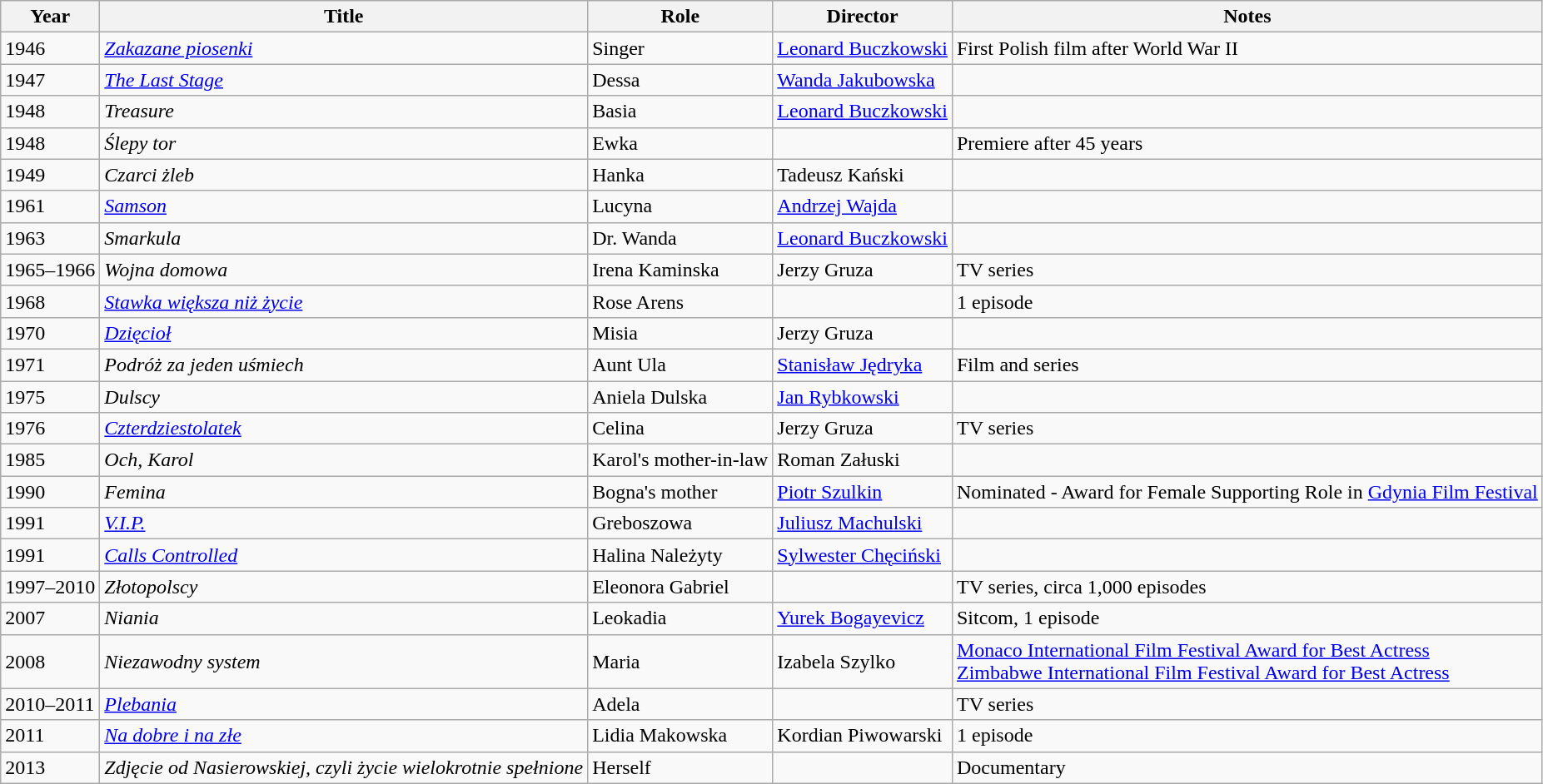<table class="wikitable sortable">
<tr>
<th>Year</th>
<th>Title</th>
<th>Role</th>
<th>Director</th>
<th class="unsortable">Notes</th>
</tr>
<tr>
<td>1946</td>
<td><em><a href='#'>Zakazane piosenki</a></em></td>
<td>Singer</td>
<td><a href='#'>Leonard Buczkowski</a></td>
<td>First Polish film after World War II</td>
</tr>
<tr>
<td>1947</td>
<td><em><a href='#'>The Last Stage</a></em></td>
<td>Dessa</td>
<td><a href='#'>Wanda Jakubowska</a></td>
<td></td>
</tr>
<tr>
<td>1948</td>
<td><em>Treasure</em></td>
<td>Basia</td>
<td><a href='#'>Leonard Buczkowski</a></td>
<td></td>
</tr>
<tr>
<td>1948</td>
<td><em>Ślepy tor</em></td>
<td>Ewka</td>
<td></td>
<td>Premiere after 45 years</td>
</tr>
<tr>
<td>1949</td>
<td><em>Czarci żleb</em></td>
<td>Hanka</td>
<td>Tadeusz Kański</td>
<td></td>
</tr>
<tr>
<td>1961</td>
<td><em><a href='#'>Samson</a></em></td>
<td>Lucyna</td>
<td><a href='#'>Andrzej Wajda</a></td>
<td></td>
</tr>
<tr>
<td>1963</td>
<td><em>Smarkula</em></td>
<td>Dr. Wanda</td>
<td><a href='#'>Leonard Buczkowski</a></td>
<td></td>
</tr>
<tr>
<td>1965–1966</td>
<td><em>Wojna domowa</em></td>
<td>Irena Kaminska</td>
<td>Jerzy Gruza</td>
<td>TV series</td>
</tr>
<tr>
<td>1968</td>
<td><em><a href='#'>Stawka większa niż życie</a></em></td>
<td>Rose Arens</td>
<td></td>
<td>1 episode</td>
</tr>
<tr>
<td>1970</td>
<td><em><a href='#'>Dzięcioł</a></em></td>
<td>Misia</td>
<td>Jerzy Gruza</td>
<td></td>
</tr>
<tr>
<td>1971</td>
<td><em>Podróż za jeden uśmiech</em></td>
<td>Aunt Ula</td>
<td><a href='#'>Stanisław Jędryka</a></td>
<td>Film and series</td>
</tr>
<tr>
<td>1975</td>
<td><em>Dulscy</em></td>
<td>Aniela Dulska</td>
<td><a href='#'>Jan Rybkowski</a></td>
<td></td>
</tr>
<tr>
<td>1976</td>
<td><em><a href='#'>Czterdziestolatek</a></em></td>
<td>Celina</td>
<td>Jerzy Gruza</td>
<td>TV series</td>
</tr>
<tr>
<td>1985</td>
<td><em>Och, Karol</em></td>
<td>Karol's mother-in-law</td>
<td>Roman Załuski</td>
<td></td>
</tr>
<tr>
<td>1990</td>
<td><em>Femina</em></td>
<td>Bogna's mother</td>
<td><a href='#'>Piotr Szulkin</a></td>
<td>Nominated - Award for Female Supporting Role in <a href='#'>Gdynia Film Festival</a></td>
</tr>
<tr>
<td>1991</td>
<td><em><a href='#'>V.I.P.</a></em></td>
<td>Greboszowa</td>
<td><a href='#'>Juliusz Machulski</a></td>
<td></td>
</tr>
<tr>
<td>1991</td>
<td><em><a href='#'>Calls Controlled</a></em></td>
<td>Halina Należyty</td>
<td><a href='#'>Sylwester Chęciński</a></td>
<td></td>
</tr>
<tr>
<td>1997–2010</td>
<td><em>Złotopolscy</em></td>
<td>Eleonora Gabriel</td>
<td></td>
<td>TV series, circa 1,000 episodes</td>
</tr>
<tr>
<td>2007</td>
<td><em>Niania</em></td>
<td>Leokadia</td>
<td><a href='#'>Yurek Bogayevicz</a></td>
<td>Sitcom, 1 episode</td>
</tr>
<tr>
<td>2008</td>
<td><em>Niezawodny system</em></td>
<td>Maria</td>
<td>Izabela Szylko</td>
<td><a href='#'>Monaco International Film Festival Award for Best Actress</a><br> <a href='#'>Zimbabwe International Film Festival Award for Best Actress</a></td>
</tr>
<tr>
<td>2010–2011</td>
<td><em><a href='#'>Plebania</a></em></td>
<td>Adela</td>
<td></td>
<td>TV series</td>
</tr>
<tr>
<td>2011</td>
<td><em><a href='#'>Na dobre i na złe</a></em></td>
<td>Lidia Makowska</td>
<td>Kordian Piwowarski</td>
<td>1 episode</td>
</tr>
<tr>
<td>2013</td>
<td><em>Zdjęcie od Nasierowskiej, czyli życie wielokrotnie spełnione</em></td>
<td>Herself</td>
<td></td>
<td>Documentary</td>
</tr>
</table>
